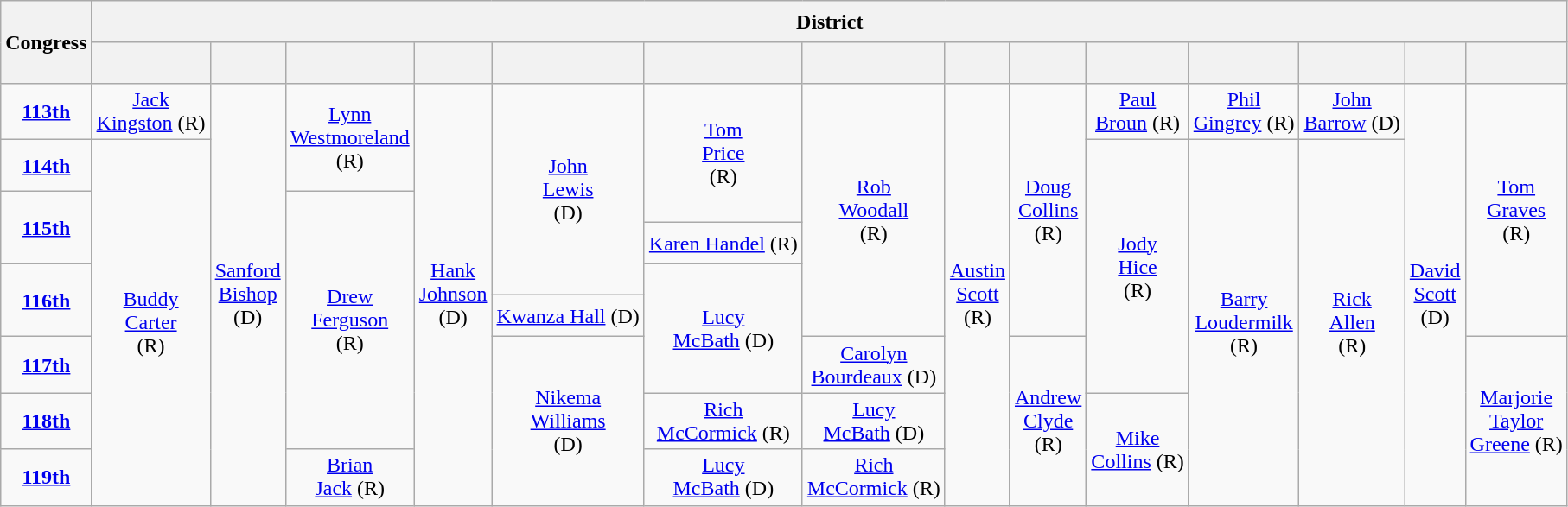<table class=wikitable style="text-align:center">
<tr style="height:2em">
<th rowspan=2>Congress</th>
<th colspan=14>District</th>
</tr>
<tr style="height:2em">
<th></th>
<th></th>
<th></th>
<th></th>
<th></th>
<th></th>
<th></th>
<th></th>
<th></th>
<th></th>
<th></th>
<th></th>
<th></th>
<th></th>
</tr>
<tr style="height:2.5em">
<td><strong><a href='#'>113th</a></strong> </td>
<td><a href='#'>Jack<br>Kingston</a> (R)</td>
<td rowspan="9" ><a href='#'>Sanford<br>Bishop</a><br>(D)</td>
<td rowspan="2" ><a href='#'>Lynn<br>Westmore­land</a><br>(R)</td>
<td rowspan="9" ><a href='#'>Hank<br>Johnson</a><br>(D)</td>
<td rowspan="5" ><a href='#'>John<br>Lewis</a> <br>(D)</td>
<td rowspan="3" ><a href='#'>Tom<br>Price</a><br>(R)</td>
<td rowspan="6" ><a href='#'>Rob<br>Woodall</a><br>(R)</td>
<td rowspan="9" ><a href='#'>Austin<br>Scott</a><br>(R)</td>
<td rowspan="6" ><a href='#'>Doug<br>Collins</a><br>(R)</td>
<td><a href='#'>Paul<br>Broun</a> (R)</td>
<td><a href='#'>Phil<br>Gingrey</a> (R)</td>
<td><a href='#'>John<br>Barrow</a> (D)</td>
<td rowspan="9" ><a href='#'>David<br>Scott</a><br>(D)</td>
<td rowspan="6" ><a href='#'>Tom<br>Graves</a><br>(R)</td>
</tr>
<tr style="height:2.5em">
<td><strong><a href='#'>114th</a></strong> </td>
<td rowspan="8" ><a href='#'>Buddy<br>Carter</a><br>(R)</td>
<td rowspan="6" ><a href='#'>Jody<br>Hice</a><br>(R)</td>
<td rowspan="8" ><a href='#'>Barry<br>Louder­milk</a><br>(R)</td>
<td rowspan="8" ><a href='#'>Rick<br>Allen</a><br>(R)</td>
</tr>
<tr style="height:1.5em">
<td rowspan="2"><strong><a href='#'>115th</a></strong> </td>
<td rowspan="6" ><a href='#'>Drew<br>Ferguson</a><br>(R)</td>
</tr>
<tr style="height:2em">
<td><a href='#'>Karen Handel</a> (R)</td>
</tr>
<tr style="height:1.5em">
<td rowspan="2"><strong><a href='#'>116th</a></strong> </td>
<td rowspan="3" ><a href='#'>Lucy<br>McBath</a> (D)</td>
</tr>
<tr style="height:2em">
<td><a href='#'>Kwanza Hall</a> (D)</td>
</tr>
<tr style="height:2.5em">
<td><strong><a href='#'>117th</a></strong> </td>
<td rowspan="3" ><a href='#'>Nikema<br>Williams</a><br>(D)</td>
<td><a href='#'>Carolyn<br>Bourdeaux</a> (D)</td>
<td rowspan="3" ><a href='#'>Andrew<br>Clyde</a><br>(R)</td>
<td rowspan="3" ><a href='#'>Marjorie<br>Taylor<br>Greene</a> (R)</td>
</tr>
<tr style="height:2.5em">
<td><strong><a href='#'>118th</a></strong> </td>
<td><a href='#'>Rich<br>McCormick</a> (R)</td>
<td><a href='#'>Lucy<br>McBath</a> (D)</td>
<td rowspan="2" ><a href='#'>Mike<br>Collins</a> (R)</td>
</tr>
<tr style="height:2.5em">
<td><strong><a href='#'>119th</a></strong> </td>
<td><a href='#'>Brian<br>Jack</a> (R)</td>
<td><a href='#'>Lucy<br>McBath</a> (D)</td>
<td><a href='#'>Rich<br>McCormick</a> (R)</td>
</tr>
</table>
